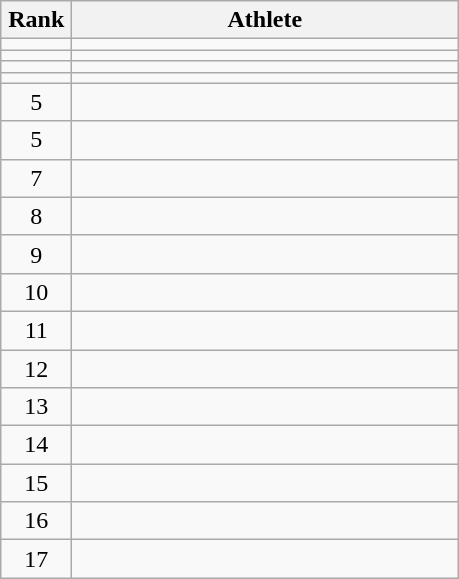<table class="wikitable" style="text-align: center;">
<tr>
<th width=40>Rank</th>
<th width=250>Athlete</th>
</tr>
<tr>
<td></td>
<td align="left"></td>
</tr>
<tr>
<td></td>
<td align="left"></td>
</tr>
<tr>
<td></td>
<td align="left"></td>
</tr>
<tr>
<td></td>
<td align="left"></td>
</tr>
<tr>
<td>5</td>
<td align="left"></td>
</tr>
<tr>
<td>5</td>
<td align="left"></td>
</tr>
<tr>
<td>7</td>
<td align="left"></td>
</tr>
<tr>
<td>8</td>
<td align="left"></td>
</tr>
<tr>
<td>9</td>
<td align="left"></td>
</tr>
<tr>
<td>10</td>
<td align="left"></td>
</tr>
<tr>
<td>11</td>
<td align="left"></td>
</tr>
<tr>
<td>12</td>
<td align="left"></td>
</tr>
<tr>
<td>13</td>
<td align="left"></td>
</tr>
<tr>
<td>14</td>
<td align="left"></td>
</tr>
<tr>
<td>15</td>
<td align="left"></td>
</tr>
<tr>
<td>16</td>
<td align="left"></td>
</tr>
<tr>
<td>17</td>
<td align="left"></td>
</tr>
</table>
